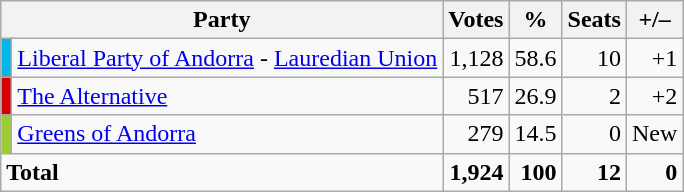<table class="wikitable">
<tr>
<th colspan="2">Party</th>
<th>Votes</th>
<th>%</th>
<th>Seats</th>
<th>+/–</th>
</tr>
<tr>
<td bgcolor="#00B7EB"></td>
<td><a href='#'>Liberal Party of Andorra</a> - <a href='#'>Lauredian Union</a></td>
<td style="text-align: right;">1,128</td>
<td style="text-align: right;">58.6</td>
<td style="text-align: right;">10</td>
<td style="text-align: right;">+1</td>
</tr>
<tr>
<td bgcolor="#d40000"></td>
<td><a href='#'>The Alternative</a></td>
<td style="text-align: right;">517</td>
<td style="text-align: right;">26.9</td>
<td style="text-align: right;">2</td>
<td style="text-align: right;">+2</td>
</tr>
<tr>
<td bgcolor="#9acd32"></td>
<td><a href='#'>Greens of Andorra</a></td>
<td style="text-align: right;">279</td>
<td style="text-align: right;">14.5</td>
<td style="text-align: right;">0</td>
<td style="text-align: right;">New</td>
</tr>
<tr>
<td colspan="2" style="font-weight: bold;">Total</td>
<td style="text-align: right; font-weight: bold;">1,924</td>
<td style="text-align: right; font-weight: bold;">100</td>
<td style="text-align: right; font-weight: bold;">12</td>
<td style="text-align: right;"><strong>0</strong></td>
</tr>
</table>
